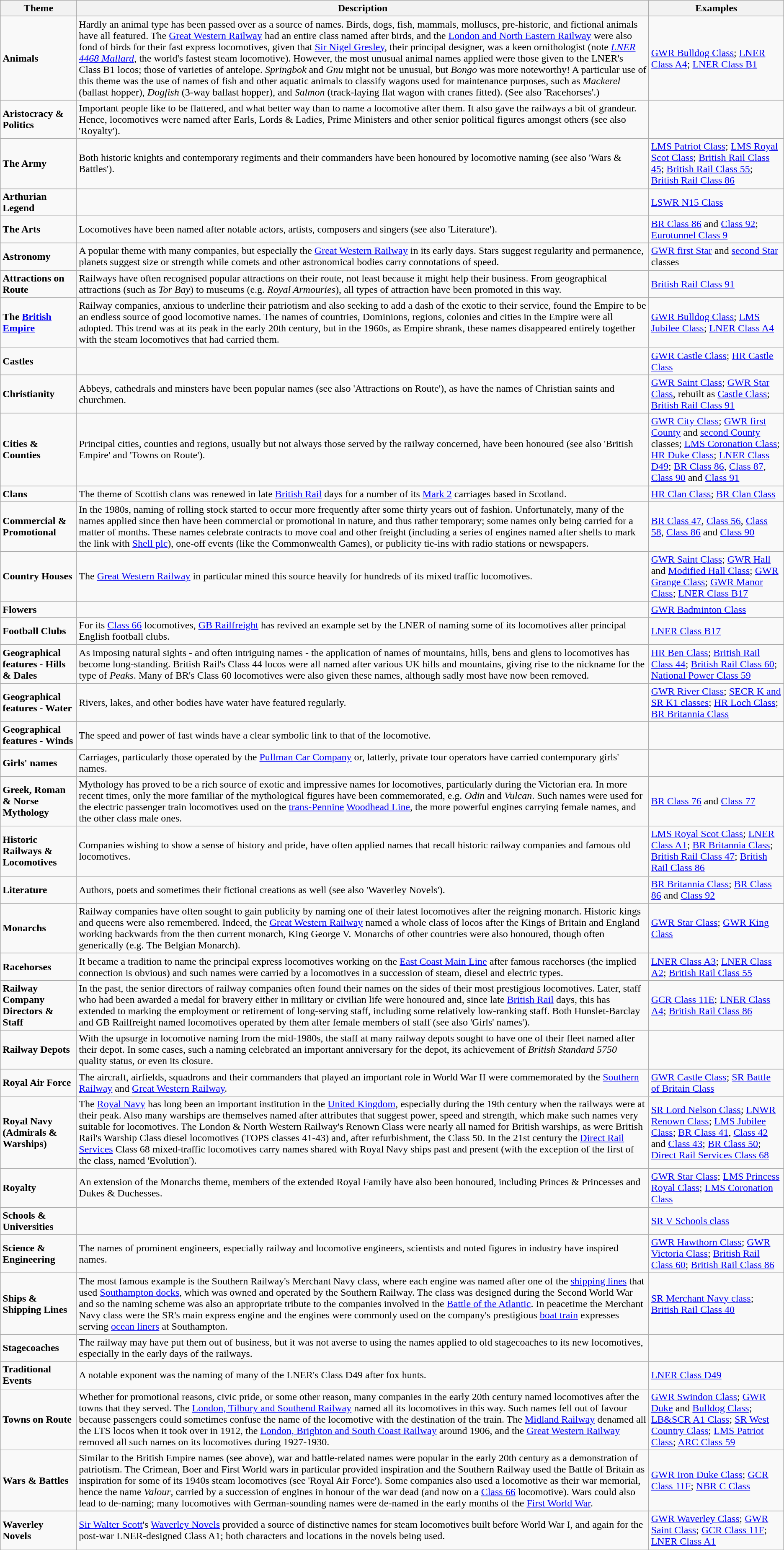<table class="wikitable" border="1">
<tr>
<th>Theme</th>
<th>Description</th>
<th>Examples</th>
</tr>
<tr>
<td><strong>Animals</strong></td>
<td>Hardly an animal type has been passed over as a source of names. Birds, dogs, fish, mammals, molluscs, pre-historic, and fictional animals have all featured. The <a href='#'>Great Western Railway</a> had an entire class named after birds, and the <a href='#'>London and North Eastern Railway</a> were also fond of birds for their fast express locomotives, given that <a href='#'>Sir Nigel Gresley</a>, their principal designer, was a keen ornithologist  (note <em><a href='#'>LNER 4468 Mallard</a></em>, the world's fastest steam locomotive). However, the most unusual animal names applied were those given to the LNER's Class B1 locos; those of varieties of antelope. <em>Springbok</em> and <em>Gnu</em> might not be unusual, but <em>Bongo</em> was more noteworthy! A particular use of this theme was the use of names of fish and other aquatic animals to classify wagons used for maintenance purposes, such as <em>Mackerel</em> (ballast hopper), <em>Dogfish</em> (3-way ballast hopper), and <em>Salmon</em> (track-laying flat wagon with cranes fitted). (See also 'Racehorses'.)</td>
<td><a href='#'>GWR Bulldog Class</a>; <a href='#'>LNER Class A4</a>; <a href='#'>LNER Class B1</a></td>
</tr>
<tr>
<td><strong>Aristocracy & Politics</strong></td>
<td>Important people like to be flattered, and what better way than to name a locomotive after them. It also gave the railways a bit of grandeur. Hence, locomotives were named after Earls, Lords & Ladies, Prime Ministers and other senior political figures amongst others (see also 'Royalty').</td>
<td></td>
</tr>
<tr>
<td><strong>The Army</strong></td>
<td>Both historic knights and contemporary regiments and their commanders have been honoured by locomotive naming (see also 'Wars & Battles').</td>
<td><a href='#'>LMS Patriot Class</a>; <a href='#'>LMS Royal Scot Class</a>; <a href='#'>British Rail Class 45</a>; <a href='#'>British Rail Class 55</a>; <a href='#'>British Rail Class 86</a></td>
</tr>
<tr>
<td><strong>Arthurian Legend</strong></td>
<td></td>
<td><a href='#'>LSWR N15 Class</a></td>
</tr>
<tr>
<td><strong>The Arts</strong></td>
<td>Locomotives have been named after notable actors, artists, composers and singers (see also 'Literature').</td>
<td><a href='#'>BR Class 86</a> and <a href='#'>Class 92</a>; <a href='#'>Eurotunnel Class 9</a> </td>
</tr>
<tr>
<td><strong>Astronomy</strong></td>
<td>A popular theme with many companies, but especially the <a href='#'>Great Western Railway</a> in its early days. Stars suggest regularity and permanence, planets suggest size or strength while comets and other astronomical bodies carry connotations of speed.</td>
<td><a href='#'>GWR first Star</a> and <a href='#'>second Star</a> classes</td>
</tr>
<tr>
<td><strong>Attractions on Route</strong></td>
<td>Railways have often recognised popular attractions on their route, not least because it might help their business. From geographical attractions (such as <em>Tor Bay</em>) to museums (e.g. <em>Royal Armouries</em>), all types of attraction have been promoted in this way.</td>
<td><a href='#'>British Rail Class 91</a></td>
</tr>
<tr>
<td><strong>The <a href='#'>British Empire</a></strong></td>
<td>Railway companies, anxious to underline their patriotism and also seeking to add a dash of the exotic to their service, found the Empire to be an endless source of good locomotive names. The names of countries, Dominions, regions, colonies and cities in the Empire were all adopted. This trend was at its peak in the early 20th century, but in the 1960s, as Empire shrank, these names disappeared entirely together with the steam locomotives that had carried them.</td>
<td><a href='#'>GWR Bulldog Class</a>; <a href='#'>LMS Jubilee Class</a>; <a href='#'>LNER Class A4</a></td>
</tr>
<tr>
<td><strong>Castles</strong></td>
<td></td>
<td><a href='#'>GWR Castle Class</a>; <a href='#'>HR Castle Class</a></td>
</tr>
<tr>
<td><strong>Christianity</strong></td>
<td>Abbeys, cathedrals and minsters have been popular names (see also 'Attractions on Route'), as have the names of Christian saints and churchmen.</td>
<td><a href='#'>GWR Saint Class</a>; <a href='#'>GWR Star Class</a>, rebuilt as <a href='#'>Castle Class</a>; <a href='#'>British Rail Class 91</a></td>
</tr>
<tr>
<td><strong>Cities & Counties</strong></td>
<td>Principal cities, counties and regions, usually but not always those served by the railway concerned, have been honoured (see also 'British Empire' and 'Towns on Route').</td>
<td><a href='#'>GWR City Class</a>; <a href='#'>GWR first County</a> and <a href='#'>second County</a> classes; <a href='#'>LMS Coronation Class</a>; <a href='#'>HR Duke Class</a>; <a href='#'>LNER Class D49</a>; <a href='#'>BR Class 86</a>, <a href='#'>Class 87</a>, <a href='#'>Class 90</a> and <a href='#'>Class 91</a></td>
</tr>
<tr>
<td><strong>Clans</strong></td>
<td>The theme of Scottish clans was renewed in late <a href='#'>British Rail</a> days for a number of its <a href='#'>Mark 2</a> carriages based in Scotland. </td>
<td><a href='#'>HR Clan Class</a>; <a href='#'>BR Clan Class</a></td>
</tr>
<tr>
<td><strong>Commercial & Promotional</strong></td>
<td>In the 1980s, naming of rolling stock started to occur more frequently after some thirty years out of fashion. Unfortunately, many of the names applied since then have been commercial or promotional in nature, and thus rather temporary; some names only being carried for a matter of months. These names celebrate contracts to move coal and other freight (including a series of engines named after shells to mark the link with <a href='#'>Shell plc</a>), one-off events (like the Commonwealth Games), or publicity tie-ins with radio stations or newspapers.</td>
<td><a href='#'>BR Class 47</a>, <a href='#'>Class 56</a>, <a href='#'>Class 58</a>, <a href='#'>Class 86</a> and <a href='#'>Class 90</a></td>
</tr>
<tr>
<td><strong>Country Houses</strong></td>
<td>The <a href='#'>Great Western Railway</a> in particular mined this source heavily for hundreds of its mixed traffic locomotives.</td>
<td><a href='#'>GWR Saint Class</a>; <a href='#'>GWR Hall</a> and <a href='#'>Modified Hall Class</a>; <a href='#'>GWR Grange Class</a>; <a href='#'>GWR Manor Class</a>; <a href='#'>LNER Class B17</a></td>
</tr>
<tr>
<td><strong>Flowers</strong></td>
<td></td>
<td><a href='#'>GWR Badminton Class</a></td>
</tr>
<tr>
<td><strong>Football Clubs</strong></td>
<td>For its <a href='#'>Class 66</a> locomotives, <a href='#'>GB Railfreight</a> has revived an example set by the LNER of naming some of its locomotives after principal English football clubs.</td>
<td><a href='#'>LNER Class B17</a></td>
</tr>
<tr>
<td><strong>Geographical features - Hills & Dales</strong></td>
<td>As imposing natural sights - and often intriguing names - the application of names of mountains, hills, bens and glens to locomotives has become long-standing. British Rail's Class 44 locos were all named after various UK hills and mountains, giving rise to the nickname for the type of <em>Peaks</em>. Many of BR's Class 60 locomotives were also given these names, although sadly most have now been removed.</td>
<td><a href='#'>HR Ben Class</a>; <a href='#'>British Rail Class 44</a>; <a href='#'>British Rail Class 60</a>; <a href='#'>National Power Class 59</a> </td>
</tr>
<tr>
<td><strong>Geographical features - Water</strong></td>
<td>Rivers, lakes, and other bodies have water have featured regularly.</td>
<td><a href='#'>GWR River Class</a>; <a href='#'>SECR K and SR K1 classes</a>; <a href='#'>HR Loch Class</a>; <a href='#'>BR Britannia Class</a></td>
</tr>
<tr>
<td><strong>Geographical features - Winds</strong></td>
<td>The speed and power of fast winds have a clear symbolic link to that of the locomotive.</td>
<td></td>
</tr>
<tr>
<td><strong>Girls' names</strong></td>
<td>Carriages, particularly those operated by the <a href='#'>Pullman Car Company</a> or, latterly, private tour operators have carried contemporary girls' names.</td>
<td></td>
</tr>
<tr>
<td><strong>Greek, Roman & Norse Mythology</strong></td>
<td>Mythology has proved to be a rich source of exotic and impressive names for locomotives, particularly during the Victorian era. In more recent times, only the more familiar of the mythological figures have been commemorated, e.g. <em>Odin</em> and <em>Vulcan</em>. Such names were used for the electric passenger train locomotives used on the <a href='#'>trans-Pennine</a> <a href='#'>Woodhead Line</a>, the more powerful engines carrying female names, and the other class male ones.</td>
<td><a href='#'>BR Class 76</a> and <a href='#'>Class 77</a></td>
</tr>
<tr>
<td><strong>Historic Railways & Locomotives</strong></td>
<td>Companies wishing to show a sense of history and pride, have often applied names that recall historic railway companies and famous old locomotives.</td>
<td><a href='#'>LMS Royal Scot Class</a>; <a href='#'>LNER Class A1</a>; <a href='#'>BR Britannia Class</a>; <a href='#'>British Rail Class 47</a>; <a href='#'>British Rail Class 86</a></td>
</tr>
<tr>
<td><strong>Literature</strong></td>
<td>Authors, poets and sometimes their fictional creations as well (see also 'Waverley Novels').</td>
<td><a href='#'>BR Britannia Class</a>; <a href='#'>BR Class 86</a> and <a href='#'>Class 92</a></td>
</tr>
<tr>
<td><strong>Monarchs</strong></td>
<td>Railway companies have often sought to gain publicity by naming one of their latest locomotives after the reigning monarch. Historic kings and queens were also remembered.  Indeed, the <a href='#'>Great Western Railway</a> named a whole class of locos after the Kings of Britain and England working backwards from the then current monarch, King George V. Monarchs of other countries were also honoured, though often generically (e.g. The Belgian Monarch).</td>
<td><a href='#'>GWR Star Class</a>; <a href='#'>GWR King Class</a></td>
</tr>
<tr>
<td><strong>Racehorses</strong></td>
<td>It became a tradition to name the principal express locomotives working on the <a href='#'>East Coast Main Line</a> after famous racehorses (the implied connection is obvious) and such names were carried by a locomotives in a succession of steam, diesel and electric types.</td>
<td><a href='#'>LNER Class A3</a>; <a href='#'>LNER Class A2</a>; <a href='#'>British Rail Class 55</a></td>
</tr>
<tr>
<td><strong>Railway Company Directors & Staff</strong></td>
<td>In the past, the senior directors of railway companies often found their names on the sides of their most prestigious locomotives. Later, staff who had been awarded a medal for bravery either in military or civilian life were honoured and, since late <a href='#'>British Rail</a> days, this has extended to marking the employment or retirement of long-serving staff, including some relatively low-ranking staff. Both Hunslet-Barclay and GB Railfreight named locomotives operated by them after female members of staff (see also 'Girls' names').</td>
<td><a href='#'>GCR Class 11E</a>; <a href='#'>LNER Class A4</a>; <a href='#'>British Rail Class 86</a></td>
</tr>
<tr>
<td><strong>Railway Depots</strong></td>
<td>With the upsurge in locomotive naming from the mid-1980s, the staff at many railway depots sought to have one of their fleet named after their depot. In some cases, such a naming celebrated an important anniversary for the depot, its achievement of <em>British Standard 5750</em> quality status, or even its closure.</td>
<td></td>
</tr>
<tr>
<td><strong>Royal Air Force</strong></td>
<td>The aircraft, airfields, squadrons and their commanders that played an important role in World War II were commemorated by the <a href='#'>Southern Railway</a> and <a href='#'>Great Western Railway</a>.</td>
<td><a href='#'>GWR Castle Class</a>; <a href='#'>SR Battle of Britain Class</a></td>
</tr>
<tr>
<td><strong>Royal Navy (Admirals & Warships)</strong></td>
<td>The <a href='#'>Royal Navy</a> has long been an important institution in the <a href='#'>United Kingdom</a>, especially during the 19th century when the railways were at their peak. Also many warships are themselves named after attributes that suggest power, speed and strength, which make such names very suitable for locomotives. The London & North Western Railway's Renown Class were nearly all named for British warships, as were British Rail's Warship Class diesel locomotives (TOPS classes 41-43) and, after refurbishment, the Class 50. In the 21st century the <a href='#'>Direct Rail Services</a> Class 68 mixed-traffic locomotives carry names shared with Royal Navy ships past and present (with the exception of the first of the class, named 'Evolution').</td>
<td><a href='#'>SR Lord Nelson Class</a>; <a href='#'>LNWR Renown Class</a>; <a href='#'>LMS Jubilee Class</a>; <a href='#'>BR Class 41</a>, <a href='#'>Class 42</a> and <a href='#'>Class 43</a>; <a href='#'>BR Class 50</a>; <a href='#'>Direct Rail Services Class 68</a></td>
</tr>
<tr>
<td><strong>Royalty</strong></td>
<td>An extension of the Monarchs theme, members of the extended Royal Family have also been honoured, including Princes & Princesses and Dukes & Duchesses.</td>
<td><a href='#'>GWR Star Class</a>; <a href='#'>LMS Princess Royal Class</a>; <a href='#'>LMS Coronation Class</a></td>
</tr>
<tr>
<td><strong>Schools & Universities</strong></td>
<td></td>
<td><a href='#'>SR V Schools class</a></td>
</tr>
<tr>
<td><strong>Science & Engineering</strong></td>
<td>The names of prominent engineers, especially railway and locomotive engineers, scientists and noted figures in industry have inspired names.</td>
<td><a href='#'>GWR Hawthorn Class</a>; <a href='#'>GWR Victoria Class</a>; <a href='#'>British Rail Class 60</a>; <a href='#'>British Rail Class 86</a></td>
</tr>
<tr>
<td><strong>Ships & Shipping Lines</strong></td>
<td>The most famous example is the Southern Railway's Merchant Navy class, where each engine was named after one of the <a href='#'>shipping lines</a> that used <a href='#'>Southampton docks</a>, which was owned and operated by the Southern Railway. The class was designed during the Second World War and so the naming scheme was also an appropriate tribute to the companies involved in the <a href='#'>Battle of the Atlantic</a>. In peacetime the Merchant Navy class were the SR's main express engine and the engines were commonly used on the company's prestigious <a href='#'>boat train</a> expresses serving <a href='#'>ocean liners</a> at Southampton.</td>
<td><a href='#'>SR Merchant Navy class</a>; <a href='#'>British Rail Class 40</a> </td>
</tr>
<tr>
<td><strong>Stagecoaches</strong></td>
<td>The railway may have put them out of business, but it was not averse to using the names applied to old stagecoaches to its new locomotives, especially in the early days of the railways.</td>
<td></td>
</tr>
<tr>
<td><strong>Traditional Events</strong></td>
<td>A notable exponent was the naming of many of the LNER's Class D49 after fox hunts.</td>
<td><a href='#'>LNER Class D49</a></td>
</tr>
<tr>
<td><strong>Towns on Route</strong></td>
<td>Whether for promotional reasons, civic pride, or some other reason, many companies in the early 20th century named locomotives after the towns that they served. The <a href='#'>London, Tilbury and Southend Railway</a> named all its locomotives in this way. Such names fell out of favour because passengers could sometimes confuse the name of the locomotive with the destination of the train. The <a href='#'>Midland Railway</a> denamed all the LTS locos when it took over in 1912, the <a href='#'>London, Brighton and South Coast Railway</a> around 1906, and the <a href='#'>Great Western Railway</a> removed all such names on its locomotives during 1927-1930.</td>
<td><a href='#'>GWR Swindon Class</a>; <a href='#'>GWR Duke</a> and <a href='#'>Bulldog Class</a>; <a href='#'>LB&SCR A1 Class</a>; <a href='#'>SR West Country Class</a>; <a href='#'>LMS Patriot Class</a>; <a href='#'>ARC Class 59</a> </td>
</tr>
<tr>
<td><strong>Wars & Battles</strong></td>
<td>Similar to the British Empire names (see above), war and battle-related names were popular in the early 20th century as a demonstration of patriotism. The Crimean, Boer and First World wars in particular provided inspiration and the Southern Railway used the Battle of Britain as inspiration for some of its 1940s steam locomotives (see 'Royal Air Force'). Some companies also used a locomotive as their war memorial, hence the name <em>Valour</em>, carried by a succession of engines in honour of the war dead (and now on a <a href='#'>Class 66</a> locomotive). Wars could also lead to de-naming; many locomotives with German-sounding names were de-named in the early months of the <a href='#'>First World War</a>.</td>
<td><a href='#'>GWR Iron Duke Class</a>; <a href='#'>GCR Class 11F</a>; <a href='#'>NBR C Class</a></td>
</tr>
<tr>
<td><strong>Waverley Novels</strong></td>
<td><a href='#'>Sir Walter Scott</a>'s <a href='#'>Waverley Novels</a> provided a source of distinctive names for steam locomotives built before World War I, and again for the post-war LNER-designed Class A1; both characters and locations in the novels being used.</td>
<td><a href='#'>GWR Waverley Class</a>; <a href='#'>GWR Saint Class</a>; <a href='#'>GCR Class 11F</a>; <a href='#'>LNER Class A1</a></td>
</tr>
</table>
